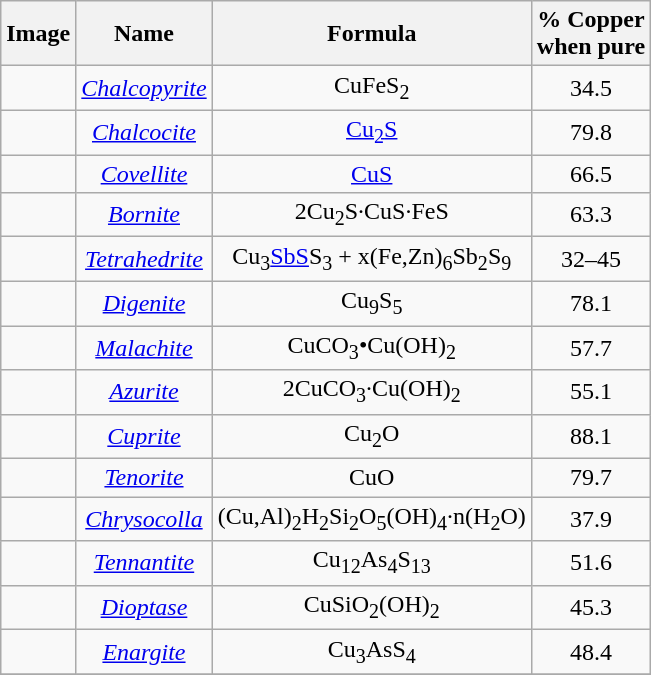<table class="wikitable sortable" style="text-align:center;">
<tr>
<th>Image</th>
<th>Name</th>
<th>Formula</th>
<th>% Copper<br>when pure</th>
</tr>
<tr>
<td></td>
<td><em><a href='#'>Chalcopyrite</a></em></td>
<td>CuFeS<sub>2</sub></td>
<td>34.5</td>
</tr>
<tr>
<td></td>
<td><em><a href='#'>Chalcocite</a></em></td>
<td><a href='#'>Cu<sub>2</sub>S</a></td>
<td>79.8</td>
</tr>
<tr>
<td></td>
<td><em><a href='#'>Covellite</a></em></td>
<td><a href='#'>CuS</a></td>
<td>66.5</td>
</tr>
<tr>
<td></td>
<td><em><a href='#'>Bornite</a></em></td>
<td>2Cu<sub>2</sub>S·CuS·FeS</td>
<td>63.3</td>
</tr>
<tr>
<td></td>
<td><em><a href='#'>Tetrahedrite</a></em></td>
<td>Cu<sub>3</sub><a href='#'>SbS</a>S<sub>3</sub> + x(Fe,Zn)<sub>6</sub>Sb<sub>2</sub>S<sub>9</sub></td>
<td>32–45</td>
</tr>
<tr>
<td></td>
<td><em><a href='#'>Digenite</a></em></td>
<td>Cu<sub>9</sub>S<sub>5</sub></td>
<td>78.1</td>
</tr>
<tr>
<td></td>
<td><em><a href='#'>Malachite</a></em></td>
<td>CuCO<sub>3</sub>•Cu(OH)<sub>2</sub></td>
<td>57.7</td>
</tr>
<tr>
<td></td>
<td><em><a href='#'>Azurite</a></em></td>
<td>2CuCO<sub>3</sub>·Cu(OH)<sub>2</sub></td>
<td>55.1</td>
</tr>
<tr>
<td></td>
<td><em><a href='#'>Cuprite</a></em></td>
<td>Cu<sub>2</sub>O</td>
<td>88.1</td>
</tr>
<tr>
<td></td>
<td><em><a href='#'>Tenorite</a></em></td>
<td>CuO</td>
<td>79.7</td>
</tr>
<tr>
<td></td>
<td><em><a href='#'>Chrysocolla</a></em></td>
<td>(Cu,Al)<sub>2</sub>H<sub>2</sub>Si<sub>2</sub>O<sub>5</sub>(OH)<sub>4</sub>·n(H<sub>2</sub>O)</td>
<td>37.9</td>
</tr>
<tr>
<td></td>
<td><em><a href='#'>Tennantite</a></em></td>
<td>Cu<sub>12</sub>As<sub>4</sub>S<sub>13</sub></td>
<td>51.6</td>
</tr>
<tr>
<td></td>
<td><em><a href='#'>Dioptase</a></em></td>
<td>CuSiO<sub>2</sub>(OH)<sub>2</sub></td>
<td>45.3</td>
</tr>
<tr>
<td></td>
<td><em><a href='#'>Enargite</a></em></td>
<td>Cu<sub>3</sub>AsS<sub>4</sub></td>
<td>48.4</td>
</tr>
<tr>
</tr>
</table>
